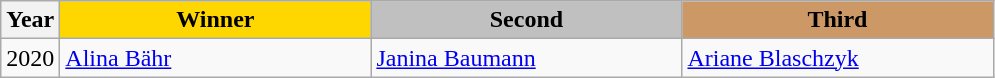<table class="wikitable sortable">
<tr>
<th>Year</th>
<th scope=col colspan=1 style="width:200px; background: gold;">Winner</th>
<th scope=col colspan=1 style="width:200px; background: silver;">Second</th>
<th scope=col colspan=1 style="width:200px; background: #cc9966;">Third</th>
</tr>
<tr>
<td>2020</td>
<td><a href='#'>Alina Bähr</a></td>
<td><a href='#'>Janina Baumann</a></td>
<td><a href='#'>Ariane Blaschzyk</a></td>
</tr>
</table>
